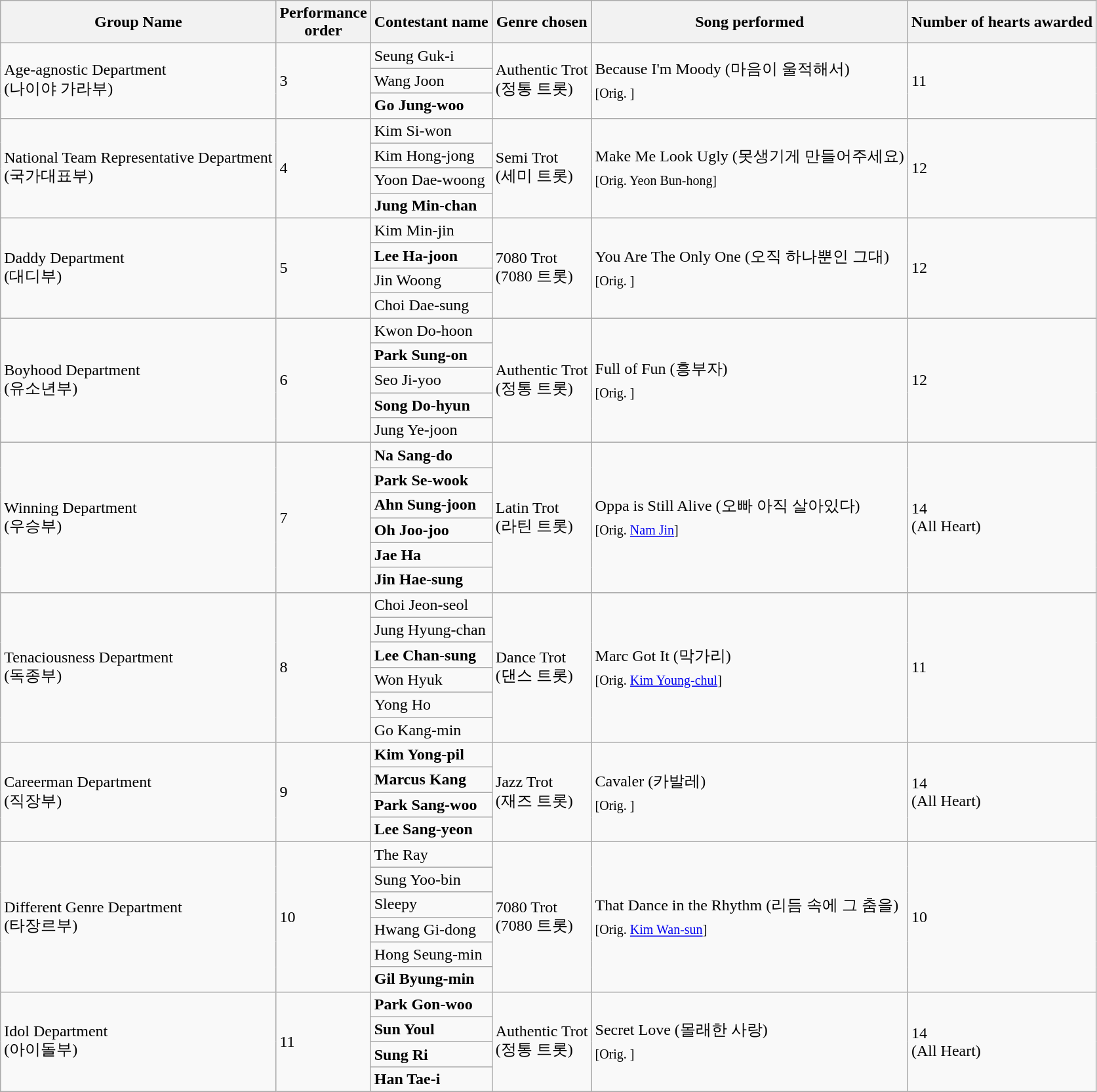<table class="wikitable">
<tr>
<th>Group Name</th>
<th>Performance<br>order</th>
<th>Contestant name</th>
<th>Genre chosen</th>
<th>Song performed</th>
<th>Number of hearts awarded</th>
</tr>
<tr>
<td rowspan=3>Age-agnostic Department<br>(나이야 가라부)</td>
<td rowspan=3>3</td>
<td>Seung Guk-i</td>
<td rowspan=3>Authentic Trot<br>(정통 트롯)</td>
<td rowspan=3>Because I'm Moody (마음이 울적해서)<br><sub>[Orig. ]</sub></td>
<td rowspan=3>11</td>
</tr>
<tr>
<td>Wang Joon</td>
</tr>
<tr>
<td><strong>Go Jung-woo</strong></td>
</tr>
<tr>
<td rowspan=4>National Team Representative Department<br>(국가대표부)</td>
<td rowspan=4>4</td>
<td>Kim Si-won</td>
<td rowspan=4>Semi Trot<br>(세미 트롯)</td>
<td rowspan=4>Make Me Look Ugly (못생기게 만들어주세요)<br><sub>[Orig. Yeon Bun-hong]</sub></td>
<td rowspan=4>12</td>
</tr>
<tr>
<td>Kim Hong-jong</td>
</tr>
<tr>
<td>Yoon Dae-woong</td>
</tr>
<tr>
<td><strong>Jung Min-chan</strong></td>
</tr>
<tr>
<td rowspan=4>Daddy Department<br>(대디부)</td>
<td rowspan=4>5</td>
<td>Kim Min-jin</td>
<td rowspan=4>7080 Trot<br>(7080 트롯)</td>
<td rowspan=4>You Are The Only One (오직 하나뿐인 그대)<br><sub>[Orig. ]</sub></td>
<td rowspan=4>12</td>
</tr>
<tr>
<td><strong>Lee Ha-joon</strong></td>
</tr>
<tr>
<td>Jin Woong</td>
</tr>
<tr>
<td>Choi Dae-sung</td>
</tr>
<tr>
<td rowspan=5>Boyhood Department<br>(유소년부)</td>
<td rowspan=5>6</td>
<td>Kwon Do-hoon</td>
<td rowspan=5>Authentic Trot<br>(정통 트롯)</td>
<td rowspan=5>Full of Fun (흥부자)<br><sub>[Orig. ]</sub></td>
<td rowspan=5>12</td>
</tr>
<tr>
<td><strong>Park Sung-on</strong></td>
</tr>
<tr>
<td>Seo Ji-yoo</td>
</tr>
<tr>
<td><strong>Song Do-hyun</strong></td>
</tr>
<tr>
<td>Jung Ye-joon</td>
</tr>
<tr>
<td rowspan=6>Winning Department<br>(우승부)</td>
<td rowspan=6>7</td>
<td><strong>Na Sang-do</strong></td>
<td rowspan=6>Latin Trot<br>(라틴 트롯)</td>
<td rowspan=6>Oppa is Still Alive (오빠 아직 살아있다)<br><sub>[Orig. <a href='#'>Nam Jin</a>]</sub></td>
<td rowspan=6>14<br>(All Heart)</td>
</tr>
<tr>
<td><strong>Park Se-wook</strong></td>
</tr>
<tr>
<td><strong>Ahn Sung-joon</strong></td>
</tr>
<tr>
<td><strong>Oh Joo-joo</strong></td>
</tr>
<tr>
<td><strong>Jae Ha</strong></td>
</tr>
<tr>
<td><strong>Jin Hae-sung</strong></td>
</tr>
<tr>
<td rowspan=6>Tenaciousness Department<br>(독종부)</td>
<td rowspan=6>8</td>
<td>Choi Jeon-seol</td>
<td rowspan=6>Dance Trot<br>(댄스 트롯)</td>
<td rowspan=6>Marc Got It (막가리)<br><sub>[Orig. <a href='#'>Kim Young-chul</a>]</sub></td>
<td rowspan=6>11</td>
</tr>
<tr>
<td>Jung Hyung-chan</td>
</tr>
<tr>
<td><strong>Lee Chan-sung</strong></td>
</tr>
<tr>
<td>Won Hyuk</td>
</tr>
<tr>
<td>Yong Ho</td>
</tr>
<tr>
<td>Go Kang-min</td>
</tr>
<tr>
<td rowspan=4>Careerman Department<br>(직장부)</td>
<td rowspan=4>9</td>
<td><strong>Kim Yong-pil</strong></td>
<td rowspan=4>Jazz Trot<br>(재즈 트롯)</td>
<td rowspan=4>Cavaler (카발레)<br><sub>[Orig. ]</sub></td>
<td rowspan=4>14<br>(All Heart)</td>
</tr>
<tr>
<td><strong>Marcus Kang</strong></td>
</tr>
<tr>
<td><strong>Park Sang-woo</strong></td>
</tr>
<tr>
<td><strong>Lee Sang-yeon</strong></td>
</tr>
<tr>
<td rowspan=6>Different Genre Department<br>(타장르부)</td>
<td rowspan=6>10</td>
<td>The Ray</td>
<td rowspan=6>7080 Trot<br>(7080 트롯)</td>
<td rowspan=6>That Dance in the Rhythm (리듬 속에 그 춤을)<br><sub>[Orig. <a href='#'>Kim Wan-sun</a>]</sub></td>
<td rowspan=6>10</td>
</tr>
<tr>
<td>Sung Yoo-bin</td>
</tr>
<tr>
<td>Sleepy</td>
</tr>
<tr>
<td>Hwang Gi-dong</td>
</tr>
<tr>
<td>Hong Seung-min</td>
</tr>
<tr>
<td><strong>Gil Byung-min</strong></td>
</tr>
<tr>
<td rowspan=4>Idol Department<br>(아이돌부)</td>
<td rowspan=4>11</td>
<td><strong>Park Gon-woo</strong></td>
<td rowspan=4>Authentic Trot<br>(정통 트롯)</td>
<td rowspan=4>Secret Love (몰래한 사랑)<br><sub>[Orig. ]</sub></td>
<td rowspan=4>14<br>(All Heart)</td>
</tr>
<tr>
<td><strong>Sun Youl</strong></td>
</tr>
<tr>
<td><strong>Sung Ri</strong></td>
</tr>
<tr>
<td><strong>Han Tae-i</strong></td>
</tr>
</table>
